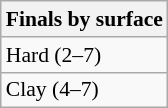<table class=wikitable style="font-size:90%">
<tr>
<th>Finals by surface</th>
</tr>
<tr>
<td>Hard (2–7)</td>
</tr>
<tr>
<td>Clay (4–7)</td>
</tr>
</table>
